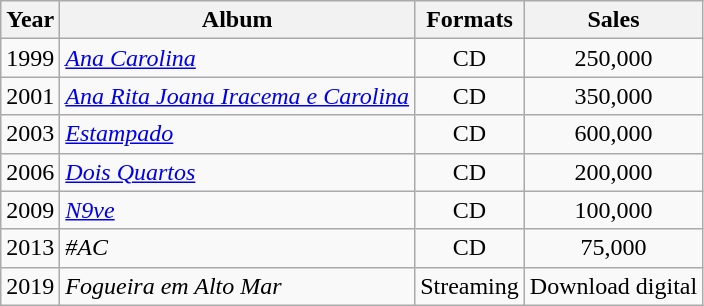<table class="wikitable" border="1" style=text-align:center;>
<tr>
<th>Year</th>
<th>Album</th>
<th>Formats</th>
<th>Sales</th>
</tr>
<tr>
<td>1999</td>
<td align="left"><em><a href='#'>Ana Carolina</a></em></td>
<td>CD</td>
<td>250,000</td>
</tr>
<tr>
<td>2001</td>
<td align="left"><em><a href='#'>Ana Rita Joana Iracema e Carolina</a></em></td>
<td>CD</td>
<td>350,000</td>
</tr>
<tr>
<td>2003</td>
<td align="left"><em><a href='#'>Estampado</a></em></td>
<td>CD</td>
<td>600,000</td>
</tr>
<tr>
<td>2006</td>
<td align="left"><em><a href='#'>Dois Quartos</a></em></td>
<td>CD</td>
<td>200,000</td>
</tr>
<tr>
<td>2009</td>
<td align="left"><em><a href='#'>N9ve</a></em></td>
<td>CD</td>
<td>100,000</td>
</tr>
<tr>
<td>2013</td>
<td align="left"><em>#AC</em></td>
<td>CD</td>
<td>75,000</td>
</tr>
<tr>
<td>2019</td>
<td align="left"><em>Fogueira em Alto Mar</em></td>
<td>Streaming</td>
<td>Download digital</td>
</tr>
</table>
